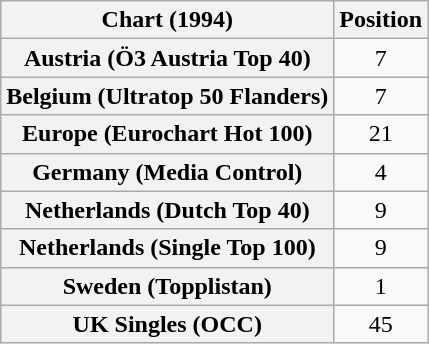<table class="wikitable sortable plainrowheaders">
<tr>
<th>Chart (1994)</th>
<th>Position</th>
</tr>
<tr>
<th scope="row">Austria (Ö3 Austria Top 40)</th>
<td style="text-align:center;">7</td>
</tr>
<tr>
<th scope="row">Belgium (Ultratop 50 Flanders)</th>
<td style="text-align:center;">7</td>
</tr>
<tr>
<th scope="row">Europe (Eurochart Hot 100)</th>
<td style="text-align:center;">21</td>
</tr>
<tr>
<th scope="row">Germany (Media Control)</th>
<td style="text-align:center;">4</td>
</tr>
<tr>
<th scope="row">Netherlands (Dutch Top 40)</th>
<td style="text-align:center;">9</td>
</tr>
<tr>
<th scope="row">Netherlands (Single Top 100)</th>
<td style="text-align:center;">9</td>
</tr>
<tr>
<th scope="row">Sweden (Topplistan)</th>
<td style="text-align:center;">1</td>
</tr>
<tr>
<th scope="row">UK Singles (OCC)</th>
<td style="text-align:center;">45</td>
</tr>
</table>
